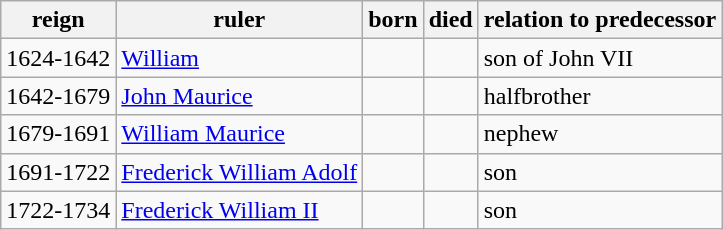<table class="wikitable">
<tr>
<th>reign</th>
<th>ruler</th>
<th>born</th>
<th>died</th>
<th>relation to predecessor</th>
</tr>
<tr>
<td>1624-1642</td>
<td><a href='#'>William</a></td>
<td></td>
<td></td>
<td>son of John VII</td>
</tr>
<tr>
<td>1642-1679</td>
<td><a href='#'>John Maurice</a></td>
<td></td>
<td></td>
<td>halfbrother</td>
</tr>
<tr>
<td>1679-1691</td>
<td><a href='#'>William Maurice</a></td>
<td></td>
<td></td>
<td>nephew</td>
</tr>
<tr>
<td>1691-1722</td>
<td><a href='#'>Frederick William Adolf</a></td>
<td></td>
<td></td>
<td>son</td>
</tr>
<tr>
<td>1722-1734</td>
<td><a href='#'>Frederick William II</a></td>
<td></td>
<td></td>
<td>son</td>
</tr>
</table>
